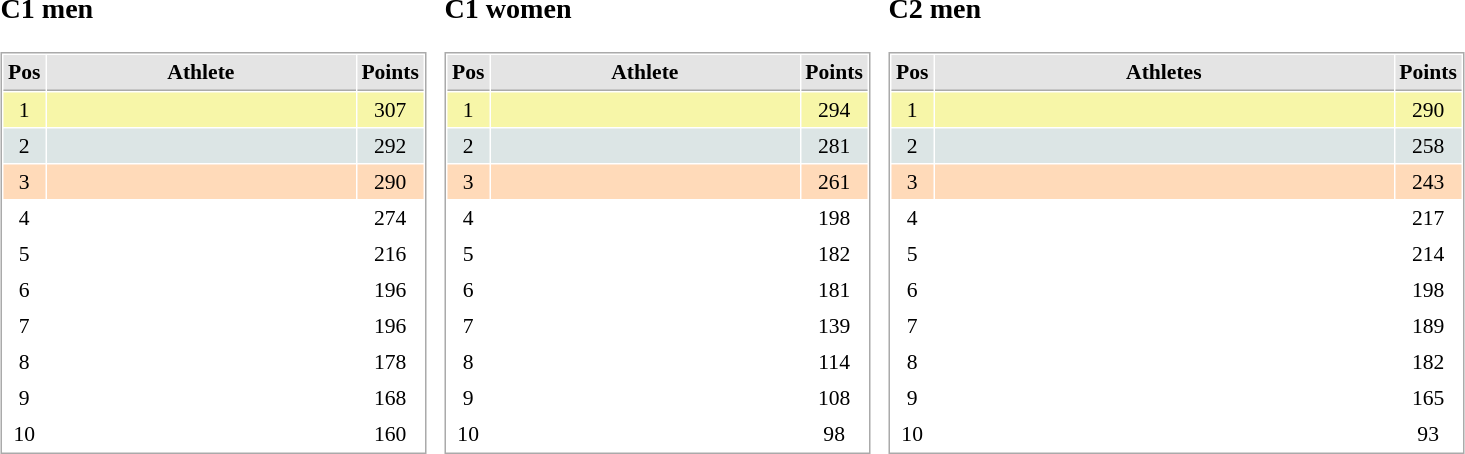<table border="0" cellspacing="10">
<tr>
<td><br><h3>C1 men</h3><table cellspacing="1" cellpadding="3" style="border:1px solid #AAAAAA;font-size:90%">
<tr bgcolor="#E4E4E4">
<th style="border-bottom:1px solid #AAAAAA" width=10>Pos</th>
<th style="border-bottom:1px solid #AAAAAA" width=200>Athlete</th>
<th style="border-bottom:1px solid #AAAAAA" width=20>Points</th>
</tr>
<tr align="center"  bgcolor="#F7F6A8">
<td>1</td>
<td align="left"></td>
<td>307</td>
</tr>
<tr align="center"  bgcolor="#DCE5E5">
<td>2</td>
<td align="left"></td>
<td>292</td>
</tr>
<tr align="center" bgcolor="#FFDAB9">
<td>3</td>
<td align="left"></td>
<td>290</td>
</tr>
<tr align="center">
<td>4</td>
<td align="left"></td>
<td>274</td>
</tr>
<tr align="center">
<td>5</td>
<td align="left"></td>
<td>216</td>
</tr>
<tr align="center">
<td>6</td>
<td align="left"></td>
<td>196</td>
</tr>
<tr align="center">
<td>7</td>
<td align="left"></td>
<td>196</td>
</tr>
<tr align="center">
<td>8</td>
<td align="left"></td>
<td>178</td>
</tr>
<tr align="center">
<td>9</td>
<td align="left"></td>
<td>168</td>
</tr>
<tr align="center">
<td>10</td>
<td align="left"></td>
<td>160</td>
</tr>
</table>
</td>
<td><br><h3>C1 women</h3><table cellspacing="1" cellpadding="3" style="border:1px solid #AAAAAA;font-size:90%">
<tr bgcolor="#E4E4E4">
<th style="border-bottom:1px solid #AAAAAA" width=10>Pos</th>
<th style="border-bottom:1px solid #AAAAAA" width=200>Athlete</th>
<th style="border-bottom:1px solid #AAAAAA" width=20>Points</th>
</tr>
<tr align="center"  bgcolor="#F7F6A8">
<td>1</td>
<td align="left"></td>
<td>294</td>
</tr>
<tr align="center"  bgcolor="#DCE5E5">
<td>2</td>
<td align="left"></td>
<td>281</td>
</tr>
<tr align="center" bgcolor="#FFDAB9">
<td>3</td>
<td align="left"></td>
<td>261</td>
</tr>
<tr align="center">
<td>4</td>
<td align="left"></td>
<td>198</td>
</tr>
<tr align="center">
<td>5</td>
<td align="left"></td>
<td>182</td>
</tr>
<tr align="center">
<td>6</td>
<td align="left"></td>
<td>181</td>
</tr>
<tr align="center">
<td>7</td>
<td align="left"></td>
<td>139</td>
</tr>
<tr align="center">
<td>8</td>
<td align="left"></td>
<td>114</td>
</tr>
<tr align="center">
<td>9</td>
<td align="left"></td>
<td>108</td>
</tr>
<tr align="center">
<td>10</td>
<td align="left"></td>
<td>98</td>
</tr>
</table>
</td>
<td><br><h3>C2 men</h3><table cellspacing="1" cellpadding="3" style="border:1px solid #AAAAAA;font-size:90%">
<tr bgcolor="#E4E4E4">
<th style="border-bottom:1px solid #AAAAAA" width=10>Pos</th>
<th style="border-bottom:1px solid #AAAAAA" width=300>Athletes</th>
<th style="border-bottom:1px solid #AAAAAA" width=20>Points</th>
</tr>
<tr align="center"  bgcolor="#F7F6A8">
<td>1</td>
<td align="left"></td>
<td>290</td>
</tr>
<tr align="center"  bgcolor="#DCE5E5">
<td>2</td>
<td align="left"></td>
<td>258</td>
</tr>
<tr align="center" bgcolor="#FFDAB9">
<td>3</td>
<td align="left"></td>
<td>243</td>
</tr>
<tr align="center">
<td>4</td>
<td align="left"></td>
<td>217</td>
</tr>
<tr align="center">
<td>5</td>
<td align="left"></td>
<td>214</td>
</tr>
<tr align="center">
<td>6</td>
<td align="left"></td>
<td>198</td>
</tr>
<tr align="center">
<td>7</td>
<td align="left"></td>
<td>189</td>
</tr>
<tr align="center">
<td>8</td>
<td align="left"></td>
<td>182</td>
</tr>
<tr align="center">
<td>9</td>
<td align="left"></td>
<td>165</td>
</tr>
<tr align="center">
<td>10</td>
<td align="left"></td>
<td>93</td>
</tr>
</table>
</td>
</tr>
</table>
